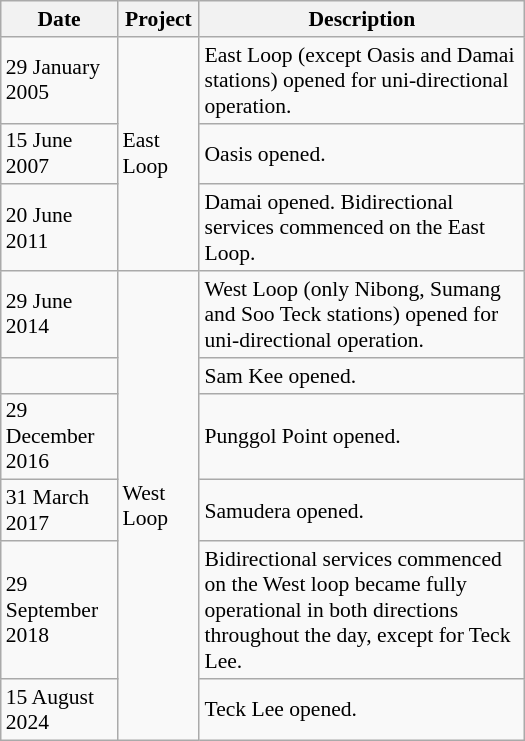<table class="wikitable floatright" style="width:350px; font-size:90%">
<tr>
<th>Date</th>
<th>Project</th>
<th>Description</th>
</tr>
<tr>
<td>29 January 2005</td>
<td rowspan="3">East Loop</td>
<td>East Loop (except Oasis and Damai stations) opened for uni-directional operation.</td>
</tr>
<tr>
<td>15 June 2007</td>
<td>Oasis opened.</td>
</tr>
<tr>
<td>20 June 2011</td>
<td>Damai opened. Bidirectional services commenced on the East Loop.</td>
</tr>
<tr>
<td>29 June 2014</td>
<td rowspan="6">West Loop</td>
<td>West Loop (only Nibong, Sumang and Soo Teck stations) opened for uni-directional operation.</td>
</tr>
<tr>
<td></td>
<td>Sam Kee opened.</td>
</tr>
<tr>
<td>29 December 2016</td>
<td>Punggol Point opened.</td>
</tr>
<tr>
<td>31 March 2017</td>
<td>Samudera opened.</td>
</tr>
<tr>
<td>29 September 2018</td>
<td>Bidirectional services commenced on the West loop became fully operational in both directions throughout the day, except for Teck Lee.</td>
</tr>
<tr>
<td>15 August 2024</td>
<td>Teck Lee opened.</td>
</tr>
</table>
